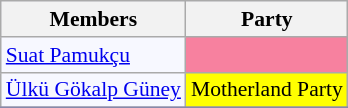<table class=wikitable style="border:1px solid #8888aa; background-color:#f7f8ff; padding:0px; font-size:90%;">
<tr>
<th>Members</th>
<th>Party</th>
</tr>
<tr>
<td><a href='#'>Suat Pamukçu</a></td>
<td style="background: #F7819F"></td>
</tr>
<tr>
<td><a href='#'>Ülkü Gökalp Güney</a></td>
<td style="background: #ffff00">Motherland Party</td>
</tr>
<tr>
</tr>
</table>
